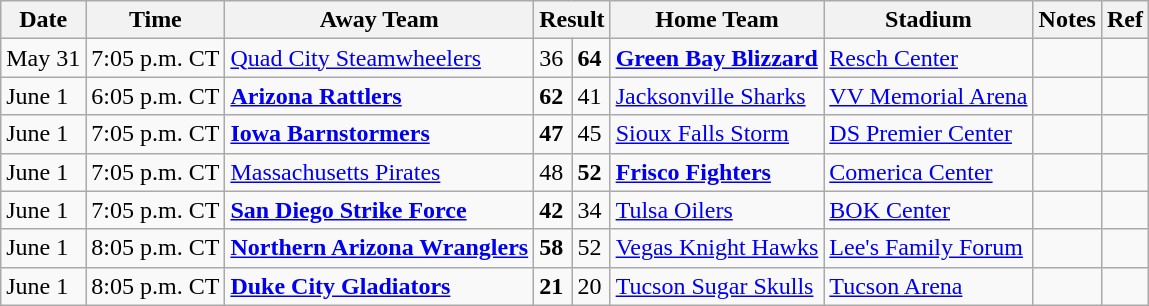<table class="wikitable">
<tr>
<th>Date</th>
<th>Time</th>
<th>Away Team</th>
<th colspan="2">Result</th>
<th>Home Team</th>
<th>Stadium</th>
<th>Notes</th>
<th>Ref</th>
</tr>
<tr>
<td>May 31</td>
<td>7:05 p.m. CT</td>
<td><a href='#'>Quad City Steamwheelers</a></td>
<td>36</td>
<td><strong>64</strong></td>
<td><strong><a href='#'>Green Bay Blizzard</a></strong></td>
<td><a href='#'>Resch Center</a></td>
<td></td>
<td></td>
</tr>
<tr>
<td>June 1</td>
<td>6:05 p.m. CT</td>
<td><strong><a href='#'>Arizona Rattlers</a></strong></td>
<td><strong>62</strong></td>
<td>41</td>
<td><a href='#'>Jacksonville Sharks</a></td>
<td><a href='#'>VV Memorial Arena</a></td>
<td></td>
<td></td>
</tr>
<tr>
<td>June 1</td>
<td>7:05 p.m. CT</td>
<td><strong><a href='#'>Iowa Barnstormers</a></strong></td>
<td><strong>47</strong></td>
<td>45</td>
<td><a href='#'>Sioux Falls Storm</a></td>
<td><a href='#'>DS Premier Center</a></td>
<td></td>
<td></td>
</tr>
<tr>
<td>June 1</td>
<td>7:05 p.m. CT</td>
<td><a href='#'>Massachusetts Pirates</a></td>
<td>48</td>
<td><strong>52</strong></td>
<td><strong><a href='#'>Frisco Fighters</a></strong></td>
<td><a href='#'>Comerica Center</a></td>
<td></td>
<td></td>
</tr>
<tr>
<td>June 1</td>
<td>7:05 p.m. CT</td>
<td><strong><a href='#'>San Diego Strike Force</a></strong></td>
<td><strong>42</strong></td>
<td>34</td>
<td><a href='#'>Tulsa Oilers</a></td>
<td><a href='#'>BOK Center</a></td>
<td></td>
<td></td>
</tr>
<tr>
<td>June 1</td>
<td>8:05 p.m. CT</td>
<td><strong><a href='#'>Northern Arizona Wranglers</a></strong></td>
<td><strong>58</strong></td>
<td>52</td>
<td><a href='#'>Vegas Knight Hawks</a></td>
<td><a href='#'>Lee's Family Forum</a></td>
<td></td>
<td></td>
</tr>
<tr>
<td>June 1</td>
<td>8:05 p.m. CT</td>
<td><strong><a href='#'>Duke City Gladiators</a></strong></td>
<td><strong>21</strong></td>
<td>20</td>
<td><a href='#'>Tucson Sugar Skulls</a></td>
<td><a href='#'>Tucson Arena</a></td>
<td></td>
<td></td>
</tr>
</table>
